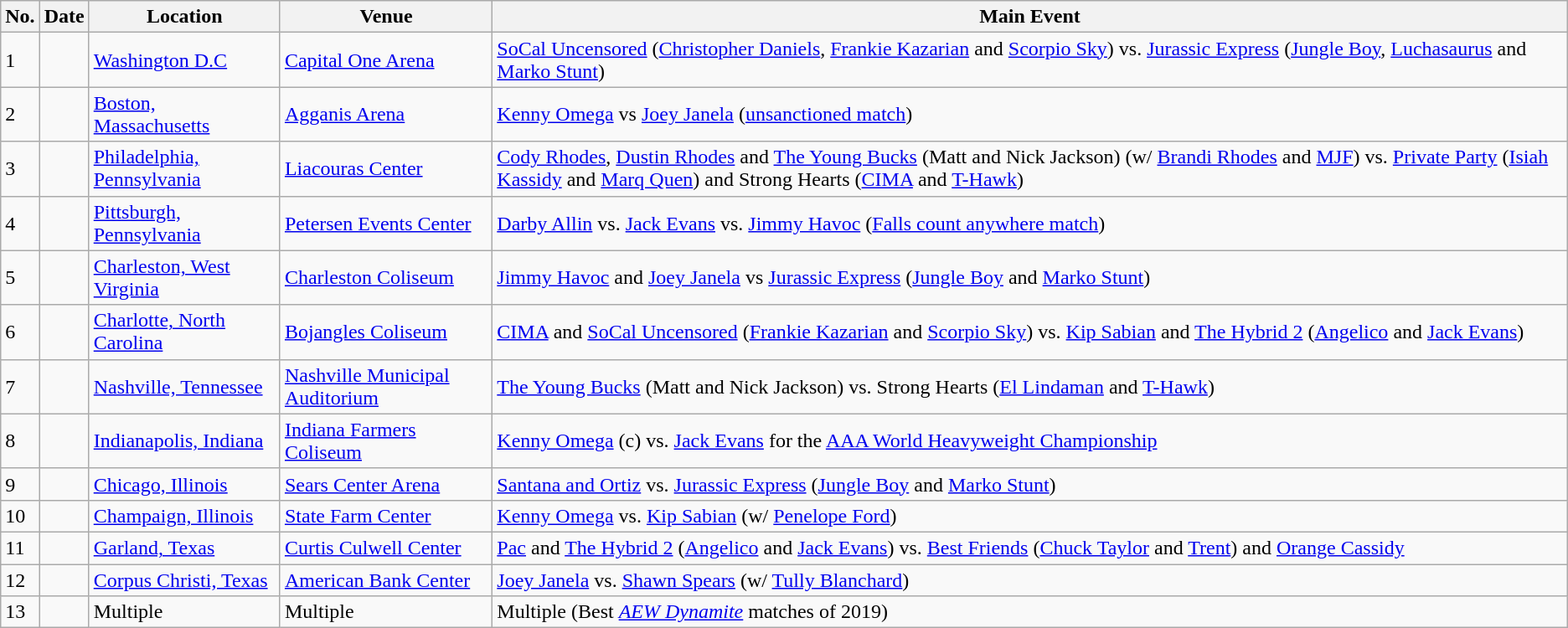<table class="wikitable sortable">
<tr>
<th>No.</th>
<th>Date</th>
<th>Location</th>
<th>Venue</th>
<th>Main Event</th>
</tr>
<tr>
<td>1</td>
<td></td>
<td><a href='#'>Washington D.C</a></td>
<td><a href='#'>Capital One Arena</a></td>
<td><a href='#'>SoCal Uncensored</a> (<a href='#'>Christopher Daniels</a>, <a href='#'>Frankie Kazarian</a> and <a href='#'>Scorpio Sky</a>) vs. <a href='#'>Jurassic Express</a> (<a href='#'>Jungle Boy</a>, <a href='#'>Luchasaurus</a> and <a href='#'>Marko Stunt</a>)</td>
</tr>
<tr>
<td>2</td>
<td></td>
<td><a href='#'>Boston, Massachusetts</a></td>
<td><a href='#'>Agganis Arena</a></td>
<td><a href='#'>Kenny Omega</a> vs <a href='#'>Joey Janela</a> (<a href='#'>unsanctioned match</a>)</td>
</tr>
<tr>
<td>3</td>
<td></td>
<td><a href='#'>Philadelphia, Pennsylvania</a></td>
<td><a href='#'>Liacouras Center</a></td>
<td><a href='#'>Cody Rhodes</a>, <a href='#'>Dustin Rhodes</a> and <a href='#'>The Young Bucks</a> (Matt and Nick Jackson) (w/ <a href='#'>Brandi Rhodes</a> and <a href='#'>MJF</a>) vs. <a href='#'>Private Party</a> (<a href='#'>Isiah Kassidy</a> and <a href='#'>Marq Quen</a>) and Strong Hearts (<a href='#'>CIMA</a> and <a href='#'>T-Hawk</a>)</td>
</tr>
<tr>
<td>4</td>
<td></td>
<td><a href='#'>Pittsburgh, Pennsylvania</a></td>
<td><a href='#'>Petersen Events Center</a></td>
<td><a href='#'>Darby Allin</a> vs. <a href='#'>Jack Evans</a> vs. <a href='#'>Jimmy Havoc</a> (<a href='#'>Falls count anywhere match</a>)</td>
</tr>
<tr>
<td>5</td>
<td></td>
<td><a href='#'>Charleston, West Virginia</a></td>
<td><a href='#'>Charleston Coliseum</a></td>
<td><a href='#'>Jimmy Havoc</a> and <a href='#'>Joey Janela</a> vs <a href='#'>Jurassic Express</a> (<a href='#'>Jungle Boy</a> and <a href='#'>Marko Stunt</a>)</td>
</tr>
<tr>
<td>6</td>
<td></td>
<td><a href='#'>Charlotte, North Carolina</a></td>
<td><a href='#'>Bojangles Coliseum</a></td>
<td><a href='#'>CIMA</a> and <a href='#'>SoCal Uncensored</a> (<a href='#'>Frankie Kazarian</a> and <a href='#'>Scorpio Sky</a>) vs. <a href='#'>Kip Sabian</a> and <a href='#'>The Hybrid 2</a> (<a href='#'>Angelico</a> and <a href='#'>Jack Evans</a>)</td>
</tr>
<tr>
<td>7</td>
<td></td>
<td><a href='#'>Nashville, Tennessee</a></td>
<td><a href='#'>Nashville Municipal Auditorium</a></td>
<td><a href='#'>The Young Bucks</a> (Matt and Nick Jackson) vs. Strong Hearts (<a href='#'>El Lindaman</a> and <a href='#'>T-Hawk</a>)</td>
</tr>
<tr>
<td>8</td>
<td></td>
<td><a href='#'>Indianapolis, Indiana</a></td>
<td><a href='#'>Indiana Farmers Coliseum</a></td>
<td><a href='#'>Kenny Omega</a> (c) vs. <a href='#'>Jack Evans</a> for the <a href='#'>AAA World Heavyweight Championship</a></td>
</tr>
<tr>
<td>9</td>
<td></td>
<td><a href='#'>Chicago, Illinois</a></td>
<td><a href='#'>Sears Center Arena</a></td>
<td><a href='#'>Santana and Ortiz</a> vs. <a href='#'>Jurassic Express</a> (<a href='#'>Jungle Boy</a> and <a href='#'>Marko Stunt</a>)</td>
</tr>
<tr>
<td>10</td>
<td></td>
<td><a href='#'>Champaign, Illinois</a></td>
<td><a href='#'>State Farm Center</a></td>
<td><a href='#'>Kenny Omega</a> vs. <a href='#'>Kip Sabian</a> (w/ <a href='#'>Penelope Ford</a>)</td>
</tr>
<tr>
<td>11</td>
<td></td>
<td><a href='#'>Garland, Texas</a></td>
<td><a href='#'>Curtis Culwell Center</a></td>
<td><a href='#'>Pac</a> and <a href='#'>The Hybrid 2</a> (<a href='#'>Angelico</a> and <a href='#'>Jack Evans</a>) vs. <a href='#'>Best Friends</a> (<a href='#'>Chuck Taylor</a> and <a href='#'>Trent</a>) and <a href='#'>Orange Cassidy</a></td>
</tr>
<tr>
<td>12</td>
<td></td>
<td><a href='#'>Corpus Christi, Texas</a></td>
<td><a href='#'>American Bank Center</a></td>
<td><a href='#'>Joey Janela</a> vs. <a href='#'>Shawn Spears</a> (w/ <a href='#'>Tully Blanchard</a>)</td>
</tr>
<tr>
<td>13</td>
<td></td>
<td>Multiple</td>
<td>Multiple</td>
<td>Multiple (Best <em><a href='#'>AEW Dynamite</a></em> matches of 2019)</td>
</tr>
</table>
